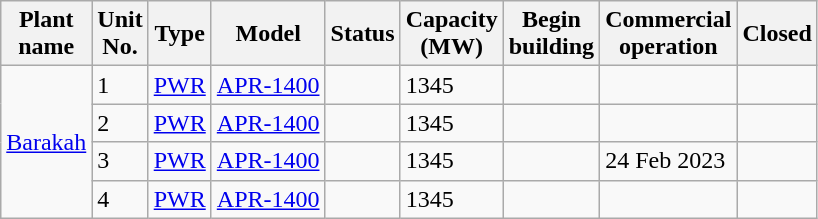<table class="wikitable sortable mw-datatable">
<tr>
<th>Plant<br>name</th>
<th>Unit<br>No.</th>
<th>Type</th>
<th>Model</th>
<th>Status</th>
<th>Capacity<br>(MW)</th>
<th>Begin<br>building</th>
<th>Commercial<br>operation</th>
<th>Closed</th>
</tr>
<tr>
<td rowspan=4><a href='#'>Barakah</a></td>
<td>1</td>
<td><a href='#'>PWR</a></td>
<td><a href='#'>APR-1400</a></td>
<td></td>
<td>1345</td>
<td></td>
<td></td>
<td></td>
</tr>
<tr>
<td>2</td>
<td><a href='#'>PWR</a></td>
<td><a href='#'>APR-1400</a></td>
<td></td>
<td>1345</td>
<td></td>
<td></td>
<td></td>
</tr>
<tr>
<td>3</td>
<td><a href='#'>PWR</a></td>
<td><a href='#'>APR-1400</a></td>
<td></td>
<td>1345</td>
<td></td>
<td>24 Feb 2023</td>
<td></td>
</tr>
<tr>
<td>4</td>
<td><a href='#'>PWR</a></td>
<td><a href='#'>APR-1400</a></td>
<td></td>
<td>1345</td>
<td></td>
<td></td>
<td></td>
</tr>
</table>
